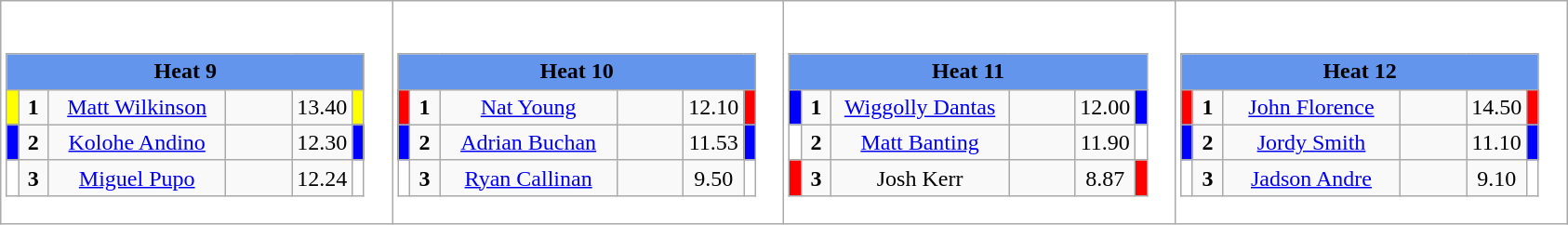<table class="wikitable" style="background:#fff;">
<tr>
<td><div><br><table class="wikitable">
<tr>
<td colspan="6"  style="text-align:center; background:#6495ed;"><strong>Heat 9</strong></td>
</tr>
<tr>
<td style="width:01px; background: #ff0;"></td>
<td style="width:14px; text-align:center;"><strong>1</strong></td>
<td style="width:120px; text-align:center;"><a href='#'>Matt Wilkinson</a></td>
<td style="width:40px; text-align:center;"></td>
<td style="width:20px; text-align:center;">13.40</td>
<td style="width:01px; background: #ff0;"></td>
</tr>
<tr>
<td style="width:01px; background: #00f;"></td>
<td style="width:14px; text-align:center;"><strong>2</strong></td>
<td style="width:120px; text-align:center;"><a href='#'>Kolohe Andino</a></td>
<td style="width:40px; text-align:center;"></td>
<td style="width:20px; text-align:center;">12.30</td>
<td style="width:01px; background: #00f;"></td>
</tr>
<tr>
<td style="width:01px; background: #fff;"></td>
<td style="width:14px; text-align:center;"><strong>3</strong></td>
<td style="width:120px; text-align:center;"><a href='#'>Miguel Pupo</a></td>
<td style="width:40px; text-align:center;"></td>
<td style="width:20px; text-align:center;">12.24</td>
<td style="width:01px; background: #fff;"></td>
</tr>
</table>
</div></td>
<td><div><br><table class="wikitable">
<tr>
<td colspan="6"  style="text-align:center; background:#6495ed;"><strong>Heat 10</strong></td>
</tr>
<tr>
<td style="width:01px; background: #f00;"></td>
<td style="width:14px; text-align:center;"><strong>1</strong></td>
<td style="width:120px; text-align:center;"><a href='#'>Nat Young</a></td>
<td style="width:40px; text-align:center;"></td>
<td style="width:20px; text-align:center;">12.10</td>
<td style="width:01px; background: #f00;"></td>
</tr>
<tr>
<td style="width:01px; background: #00f;"></td>
<td style="width:14px; text-align:center;"><strong>2</strong></td>
<td style="width:120px; text-align:center;"><a href='#'>Adrian Buchan</a></td>
<td style="width:40px; text-align:center;"></td>
<td style="width:20px; text-align:center;">11.53</td>
<td style="width:01px; background: #00f;"></td>
</tr>
<tr>
<td style="width:01px; background: #fff;"></td>
<td style="width:14px; text-align:center;"><strong>3</strong></td>
<td style="width:120px; text-align:center;"><a href='#'>Ryan Callinan</a></td>
<td style="width:40px; text-align:center;"></td>
<td style="width:20px; text-align:center;">9.50</td>
<td style="width:01px; background: #fff;"></td>
</tr>
</table>
</div></td>
<td><div><br><table class="wikitable">
<tr>
<td colspan="6"  style="text-align:center; background:#6495ed;"><strong>Heat 11</strong></td>
</tr>
<tr>
<td style="width:01px; background: #00f;"></td>
<td style="width:14px; text-align:center;"><strong>1</strong></td>
<td style="width:120px; text-align:center;"><a href='#'>Wiggolly Dantas</a></td>
<td style="width:40px; text-align:center;"></td>
<td style="width:20px; text-align:center;">12.00</td>
<td style="width:01px; background: #00f;"></td>
</tr>
<tr>
<td style="width:01px; background: #fff;"></td>
<td style="width:14px; text-align:center;"><strong>2</strong></td>
<td style="width:120px; text-align:center;"><a href='#'>Matt Banting</a></td>
<td style="width:40px; text-align:center;"></td>
<td style="width:20px; text-align:center;">11.90</td>
<td style="width:01px; background: #fff;"></td>
</tr>
<tr>
<td style="width:01px; background: #f00;"></td>
<td style="width:14px; text-align:center;"><strong>3</strong></td>
<td style="width:120px; text-align:center;">Josh Kerr</td>
<td style="width:40px; text-align:center;"></td>
<td style="width:20px; text-align:center;">8.87</td>
<td style="width:01px; background: #f00;"></td>
</tr>
</table>
</div></td>
<td><div><br><table class="wikitable">
<tr>
<td colspan="6"  style="text-align:center; background:#6495ed;"><strong>Heat 12</strong></td>
</tr>
<tr>
<td style="width:01px; background: #f00;"></td>
<td style="width:14px; text-align:center;"><strong>1</strong></td>
<td style="width:120px; text-align:center;"><a href='#'>John Florence</a></td>
<td style="width:40px; text-align:center;"></td>
<td style="width:20px; text-align:center;">14.50</td>
<td style="width:01px; background: #f00;"></td>
</tr>
<tr>
<td style="width:01px; background: #00f;"></td>
<td style="width:14px; text-align:center;"><strong>2</strong></td>
<td style="width:120px; text-align:center;"><a href='#'>Jordy Smith</a></td>
<td style="width:40px; text-align:center;"></td>
<td style="width:20px; text-align:center;">11.10</td>
<td style="width:01px; background: #00f;"></td>
</tr>
<tr>
<td style="width:01px; background: #fff;"></td>
<td style="width:14px; text-align:center;"><strong>3</strong></td>
<td style="width:120px; text-align:center;"><a href='#'>Jadson Andre</a></td>
<td style="width:40px; text-align:center;"></td>
<td style="width:20px; text-align:center;">9.10</td>
<td style="width:01px; background: #fff;"></td>
</tr>
</table>
</div></td>
</tr>
</table>
